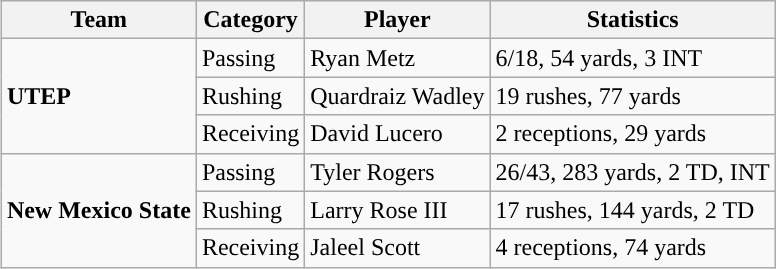<table class="wikitable" style="float: right;">
<tr>
<th>Team</th>
<th>Category</th>
<th>Player</th>
<th>Statistics</th>
</tr>
<tr>
<td rowspan=3><strong>UTEP</strong></td>
<td>Passing</td>
<td>Ryan Metz</td>
<td>6/18, 54 yards, 3 INT</td>
</tr>
<tr>
<td>Rushing</td>
<td>Quardraiz Wadley</td>
<td>19 rushes, 77 yards</td>
</tr>
<tr>
<td>Receiving</td>
<td>David Lucero</td>
<td>2 receptions, 29 yards</td>
</tr>
<tr>
<td rowspan=3><strong>New Mexico State</strong></td>
<td>Passing</td>
<td>Tyler Rogers</td>
<td>26/43, 283 yards, 2 TD, INT</td>
</tr>
<tr>
<td>Rushing</td>
<td>Larry Rose III</td>
<td>17 rushes, 144 yards, 2 TD</td>
</tr>
<tr>
<td>Receiving</td>
<td>Jaleel Scott</td>
<td>4 receptions, 74 yards</td>
</tr>
</table>
